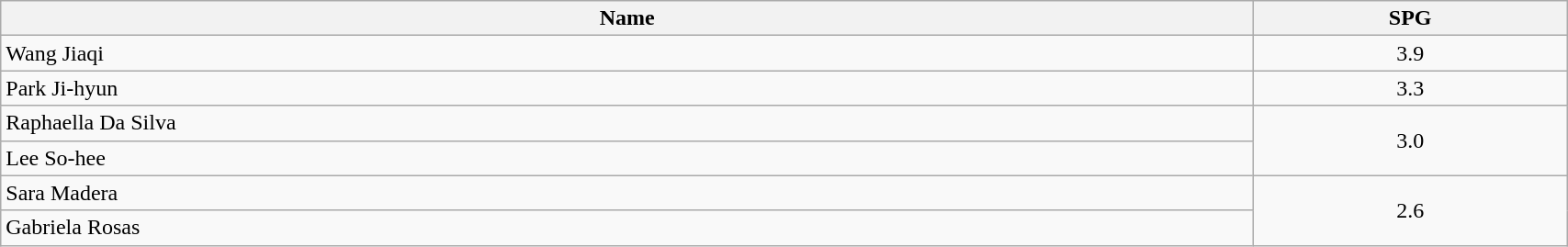<table class=wikitable width="90%">
<tr>
<th width="80%">Name</th>
<th width="20%">SPG</th>
</tr>
<tr>
<td> Wang Jiaqi</td>
<td align=center>3.9</td>
</tr>
<tr>
<td> Park Ji-hyun</td>
<td align=center>3.3</td>
</tr>
<tr>
<td> Raphaella Da Silva</td>
<td align=center rowspan=2>3.0</td>
</tr>
<tr>
<td> Lee So-hee</td>
</tr>
<tr>
<td> Sara Madera</td>
<td align=center rowspan=2>2.6</td>
</tr>
<tr>
<td> Gabriela Rosas</td>
</tr>
</table>
